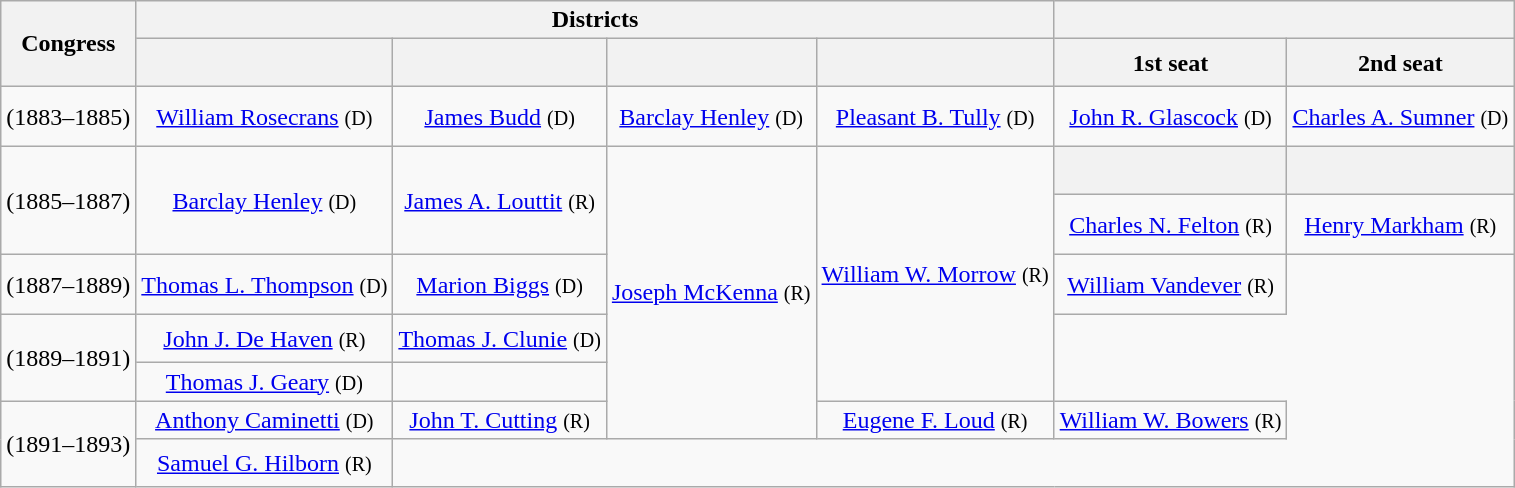<table class=wikitable style="text-align:center">
<tr>
<th rowspan=2>Congress</th>
<th colspan=4>Districts</th>
<th colspan=2></th>
</tr>
<tr style="height:2em">
<th></th>
<th></th>
<th></th>
<th></th>
<th>1st seat</th>
<th>2nd seat</th>
</tr>
<tr style="height:2.5em">
<td><strong></strong> (1883–1885)</td>
<td><a href='#'>William Rosecrans</a> <small>(D)</small></td>
<td><a href='#'>James Budd</a> <small>(D)</small></td>
<td><a href='#'>Barclay Henley</a> <small>(D)</small></td>
<td><a href='#'>Pleasant B. Tully</a> <small>(D)</small></td>
<td><a href='#'>John R. Glascock</a> <small>(D)</small></td>
<td><a href='#'>Charles A. Sumner</a> <small>(D)</small></td>
</tr>
<tr style="height:2em">
<td rowspan=2><strong></strong> (1885–1887)</td>
<td rowspan=2 ><a href='#'>Barclay Henley</a> <small>(D)</small></td>
<td rowspan=2 ><a href='#'>James A. Louttit</a> <small>(R)</small></td>
<td rowspan=6 ><a href='#'>Joseph McKenna</a> <small>(R)</small></td>
<td rowspan=5 ><a href='#'>William W. Morrow</a> <small>(R)</small></td>
<th></th>
<th></th>
</tr>
<tr style="height:2.5em">
<td><a href='#'>Charles N. Felton</a> <small>(R)</small></td>
<td><a href='#'>Henry Markham</a> <small>(R)</small></td>
</tr>
<tr style="height:2.5em">
<td><strong></strong> (1887–1889)</td>
<td><a href='#'>Thomas L. Thompson</a> <small>(D)</small></td>
<td><a href='#'>Marion Biggs</a> <small>(D)</small></td>
<td><a href='#'>William Vandever</a> <small>(R)</small></td>
</tr>
<tr style="height:2em">
<td rowspan=2><strong></strong> (1889–1891)</td>
<td><a href='#'>John J. De Haven</a> <small>(R)</small></td>
<td><a href='#'>Thomas J. Clunie</a> <small>(D)</small></td>
</tr>
<tr style="height:1.5em">
<td><a href='#'>Thomas J. Geary</a> <small>(D)</small></td>
</tr>
<tr style="height:1.5em">
<td rowspan=2><strong></strong> (1891–1893)</td>
<td><a href='#'>Anthony Caminetti</a> <small>(D)</small></td>
<td><a href='#'>John T. Cutting</a> <small>(R)</small></td>
<td><a href='#'>Eugene F. Loud</a> <small>(R)</small></td>
<td><a href='#'>William W. Bowers</a> <small>(R)</small></td>
</tr>
<tr style="height:2em">
<td><a href='#'>Samuel G. Hilborn</a> <small>(R)</small></td>
</tr>
</table>
